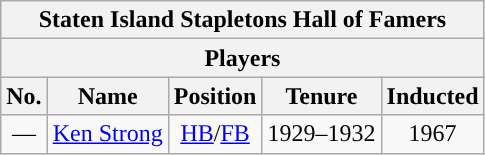<table class="wikitable" style="text-align:center">
<tr>
<th colspan="5">Staten Island Stapletons Hall of Famers</th>
</tr>
<tr>
<th colspan="5">Players</th>
</tr>
<tr>
<th>No.</th>
<th>Name</th>
<th>Position</th>
<th>Tenure</th>
<th>Inducted</th>
</tr>
<tr>
<td>—</td>
<td><a href='#'>Ken Strong</a></td>
<td><a href='#'>HB</a>/<a href='#'>FB</a></td>
<td>1929–1932</td>
<td>1967</td>
</tr>
</table>
